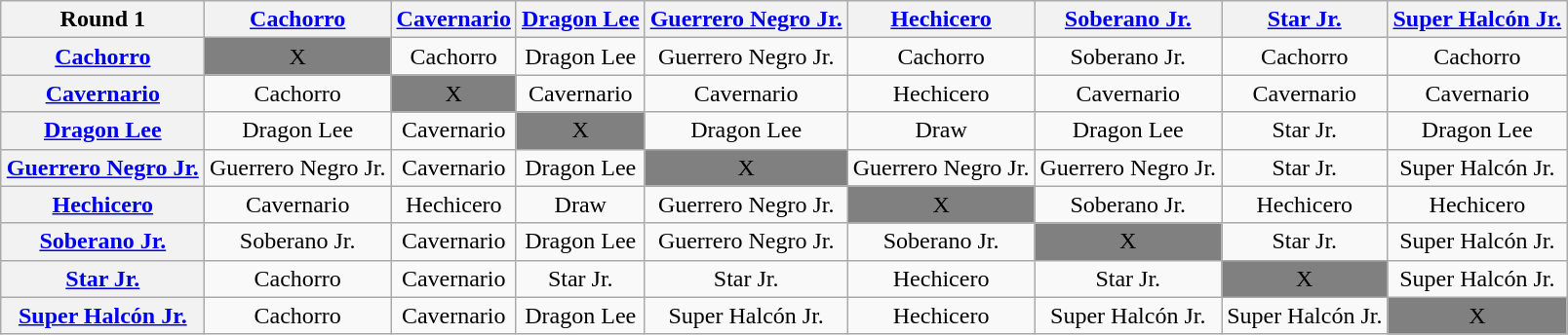<table class="wikitable" style="margin: 1em auto 1em auto">
<tr align="center">
<th>Round 1</th>
<th><a href='#'>Cachorro</a></th>
<th><a href='#'>Cavernario</a></th>
<th><a href='#'>Dragon Lee</a></th>
<th><a href='#'>Guerrero Negro Jr.</a></th>
<th><a href='#'>Hechicero</a></th>
<th><a href='#'>Soberano Jr.</a></th>
<th><a href='#'>Star Jr.</a></th>
<th><a href='#'>Super Halcón Jr.</a></th>
</tr>
<tr align="center">
<th><a href='#'>Cachorro</a></th>
<td bgcolor=grey>X</td>
<td>Cachorro</td>
<td>Dragon Lee</td>
<td>Guerrero Negro Jr.</td>
<td>Cachorro</td>
<td>Soberano Jr.</td>
<td>Cachorro</td>
<td>Cachorro</td>
</tr>
<tr align="center">
<th><a href='#'>Cavernario</a></th>
<td>Cachorro</td>
<td bgcolor=grey>X</td>
<td>Cavernario</td>
<td>Cavernario</td>
<td>Hechicero</td>
<td>Cavernario</td>
<td>Cavernario</td>
<td>Cavernario</td>
</tr>
<tr align="center">
<th><a href='#'>Dragon Lee</a></th>
<td>Dragon Lee</td>
<td>Cavernario</td>
<td bgcolor=grey>X</td>
<td>Dragon Lee</td>
<td>Draw</td>
<td>Dragon Lee</td>
<td>Star Jr.</td>
<td>Dragon Lee</td>
</tr>
<tr align="center">
<th><a href='#'>Guerrero Negro Jr.</a></th>
<td>Guerrero Negro Jr.</td>
<td>Cavernario</td>
<td>Dragon Lee</td>
<td bgcolor=grey>X</td>
<td>Guerrero Negro Jr.</td>
<td>Guerrero Negro Jr.</td>
<td>Star Jr.</td>
<td>Super Halcón Jr.</td>
</tr>
<tr align="center">
<th><a href='#'>Hechicero</a></th>
<td>Cavernario</td>
<td>Hechicero</td>
<td>Draw</td>
<td>Guerrero Negro Jr.</td>
<td bgcolor=grey>X</td>
<td>Soberano Jr.</td>
<td>Hechicero</td>
<td>Hechicero</td>
</tr>
<tr align="center">
<th><a href='#'>Soberano Jr.</a></th>
<td>Soberano Jr.</td>
<td>Cavernario</td>
<td>Dragon Lee</td>
<td>Guerrero Negro Jr.</td>
<td>Soberano Jr.</td>
<td bgcolor=grey>X</td>
<td>Star Jr.</td>
<td>Super Halcón Jr.</td>
</tr>
<tr align="center">
<th><a href='#'>Star Jr.</a></th>
<td>Cachorro</td>
<td>Cavernario</td>
<td>Star Jr.</td>
<td>Star Jr.</td>
<td>Hechicero</td>
<td>Star Jr.</td>
<td bgcolor=grey>X</td>
<td>Super Halcón Jr.</td>
</tr>
<tr align="center">
<th><a href='#'>Super Halcón Jr.</a></th>
<td>Cachorro</td>
<td>Cavernario</td>
<td>Dragon Lee</td>
<td>Super Halcón Jr.</td>
<td>Hechicero</td>
<td>Super Halcón Jr.</td>
<td>Super Halcón Jr.</td>
<td bgcolor=grey>X</td>
</tr>
</table>
